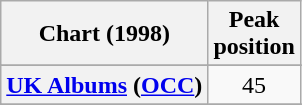<table class="wikitable sortable plainrowheaders" style="text-align:center;">
<tr>
<th>Chart (1998)</th>
<th>Peak<br>position</th>
</tr>
<tr>
</tr>
<tr>
</tr>
<tr>
<th scope="row"><a href='#'>UK Albums</a> (<a href='#'>OCC</a>)</th>
<td align="center">45</td>
</tr>
<tr>
</tr>
<tr>
</tr>
<tr>
</tr>
</table>
